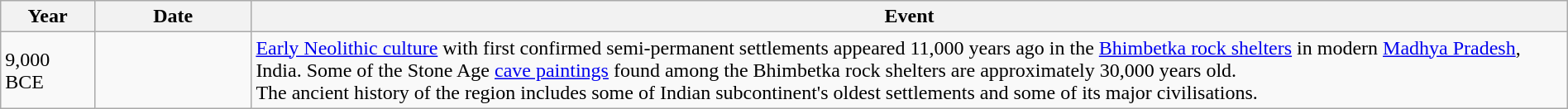<table class="wikitable" style="width:100%">
<tr>
<th style="width:6%">Year</th>
<th style="width:10%">Date</th>
<th>Event</th>
</tr>
<tr>
<td>9,000 BCE</td>
<td></td>
<td><a href='#'>Early Neolithic culture</a> with first confirmed semi-permanent settlements appeared 11,000 years ago in the <a href='#'>Bhimbetka rock shelters</a> in modern <a href='#'>Madhya Pradesh</a>, India. Some of the Stone Age <a href='#'>cave paintings</a> found among the Bhimbetka rock shelters are approximately 30,000 years old.<br>The ancient history of the region includes some of Indian subcontinent's oldest settlements and some of its major civilisations.</td>
</tr>
</table>
